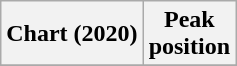<table class="wikitable plainrowheaders" style="text-align:center">
<tr>
<th scope="col">Chart (2020)</th>
<th scope="col">Peak<br>position</th>
</tr>
<tr>
</tr>
</table>
